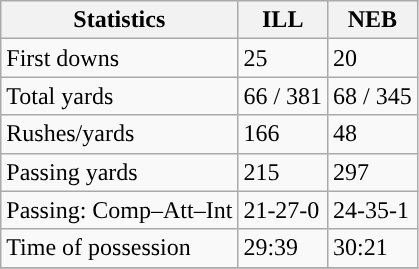<table class="wikitable" style="float: left;">
<tr>
<th>Statistics</th>
<th>ILL</th>
<th>NEB</th>
</tr>
<tr>
<td>First downs</td>
<td>25</td>
<td>20</td>
</tr>
<tr>
<td>Total yards</td>
<td>66 / 381</td>
<td>68 / 345</td>
</tr>
<tr>
<td>Rushes/yards</td>
<td>166</td>
<td>48</td>
</tr>
<tr>
<td>Passing yards</td>
<td>215</td>
<td>297</td>
</tr>
<tr>
<td>Passing: Comp–Att–Int</td>
<td>21-27-0</td>
<td>24-35-1</td>
</tr>
<tr>
<td>Time of possession</td>
<td>29:39</td>
<td>30:21</td>
</tr>
<tr>
</tr>
</table>
